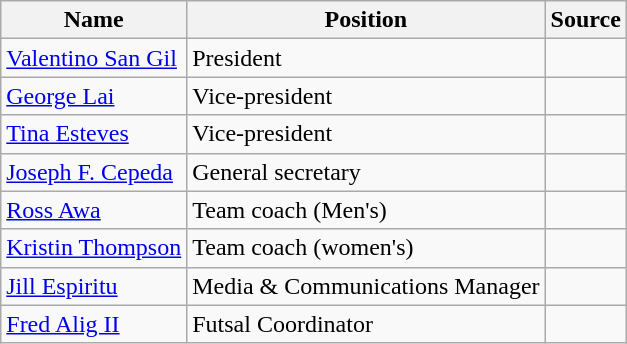<table class="wikitable">
<tr>
<th>Name</th>
<th>Position</th>
<th>Source</th>
</tr>
<tr>
<td> <a href='#'>Valentino San Gil</a></td>
<td>President</td>
<td></td>
</tr>
<tr>
<td> <a href='#'>George Lai</a></td>
<td>Vice-president</td>
<td></td>
</tr>
<tr>
<td> <a href='#'>Tina Esteves</a></td>
<td>Vice-president</td>
<td></td>
</tr>
<tr>
<td> <a href='#'>Joseph F. Cepeda</a></td>
<td>General secretary</td>
<td></td>
</tr>
<tr>
<td> <a href='#'>Ross Awa</a></td>
<td>Team coach (Men's)</td>
<td></td>
</tr>
<tr>
<td> <a href='#'>Kristin Thompson</a></td>
<td>Team coach (women's)</td>
<td></td>
</tr>
<tr>
<td> <a href='#'>Jill Espiritu</a></td>
<td>Media & Communications Manager</td>
<td></td>
</tr>
<tr>
<td> <a href='#'>Fred Alig II</a></td>
<td>Futsal Coordinator</td>
<td></td>
</tr>
</table>
